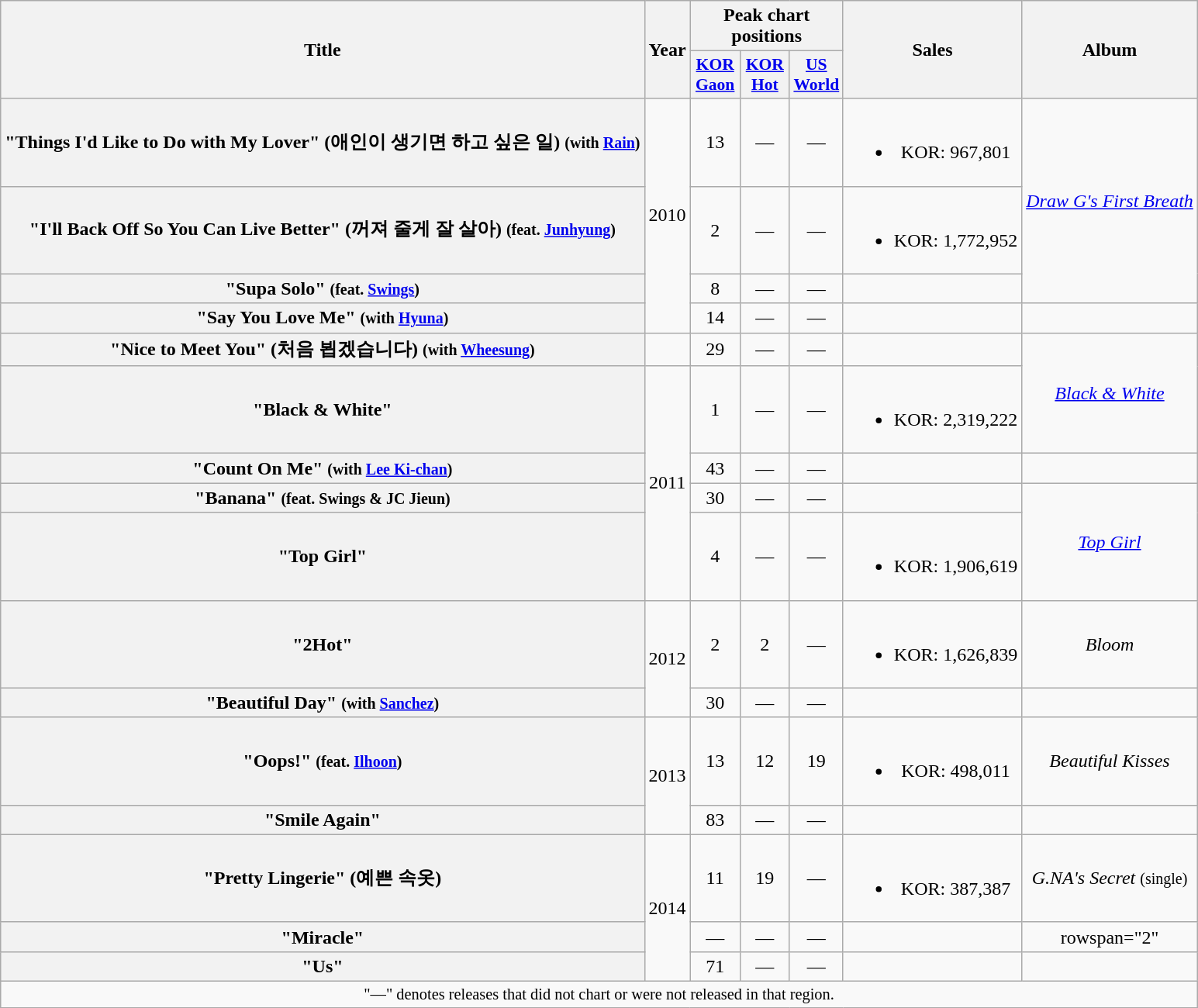<table class="wikitable plainrowheaders" style="text-align:center;">
<tr>
<th scope="col" rowspan="2">Title</th>
<th scope="col" rowspan="2">Year</th>
<th scope="col" colspan="3">Peak chart positions</th>
<th scope="col" rowspan="2">Sales</th>
<th scope="col" rowspan="2">Album</th>
</tr>
<tr>
<th scope="col" style="width:2.5em;font-size:90%;"><a href='#'>KOR<br>Gaon</a><br></th>
<th scope="col" style="width:2.5em;font-size:90%;"><a href='#'>KOR<br>Hot</a><br></th>
<th scope="col" style="width:2.5em;font-size:90%;"><a href='#'>US<br>World</a><br></th>
</tr>
<tr>
<th scope="row">"Things I'd Like to Do with My Lover" (애인이 생기면 하고 싶은 일) <small>(with <a href='#'>Rain</a>)</small></th>
<td rowspan="4">2010</td>
<td>13</td>
<td>—</td>
<td>—</td>
<td><br><ul><li>KOR: 967,801</li></ul></td>
<td rowspan="3"><em><a href='#'>Draw G's First Breath</a></em></td>
</tr>
<tr>
<th scope="row">"I'll Back Off So You Can Live Better" (꺼져 줄게 잘 살아) <small>(feat. <a href='#'>Junhyung</a>)</small></th>
<td>2</td>
<td>—</td>
<td>—</td>
<td><br><ul><li>KOR: 1,772,952</li></ul></td>
</tr>
<tr>
<th scope="row">"Supa Solo" <small>(feat. <a href='#'>Swings</a>)</small></th>
<td>8</td>
<td>—</td>
<td>—</td>
<td></td>
</tr>
<tr>
<th scope="row">"Say You Love Me" <small>(with <a href='#'>Hyuna</a>)</small></th>
<td>14</td>
<td>—</td>
<td>—</td>
<td></td>
<td></td>
</tr>
<tr>
<th scope="row">"Nice to Meet You" (처음 뵙겠습니다) <small>(with <a href='#'>Wheesung</a>)</small></th>
<td></td>
<td>29</td>
<td>—</td>
<td>—</td>
<td></td>
<td rowspan="2"><em><a href='#'>Black & White</a></em></td>
</tr>
<tr>
<th scope="row">"Black & White"</th>
<td rowspan="4">2011</td>
<td>1</td>
<td>—</td>
<td>—</td>
<td><br><ul><li>KOR: 2,319,222</li></ul></td>
</tr>
<tr>
<th scope="row">"Count On Me" <small>(with <a href='#'>Lee Ki-chan</a>)</small></th>
<td>43</td>
<td>—</td>
<td>—</td>
<td></td>
<td></td>
</tr>
<tr>
<th scope="row">"Banana" <small>(feat. Swings & JC Jieun)</small></th>
<td>30</td>
<td>—</td>
<td>—</td>
<td></td>
<td rowspan="2"><em><a href='#'>Top Girl</a></em></td>
</tr>
<tr>
<th scope="row">"Top Girl"</th>
<td>4</td>
<td>—</td>
<td>—</td>
<td><br><ul><li>KOR: 1,906,619</li></ul></td>
</tr>
<tr>
<th scope="row">"2Hot"</th>
<td rowspan="2">2012</td>
<td>2</td>
<td>2</td>
<td>—</td>
<td><br><ul><li>KOR: 1,626,839</li></ul></td>
<td><em>Bloom</em></td>
</tr>
<tr>
<th scope="row">"Beautiful Day" <small>(with <a href='#'>Sanchez</a>)</small></th>
<td>30</td>
<td>—</td>
<td>—</td>
<td></td>
<td></td>
</tr>
<tr>
<th scope="row">"Oops!" <small>(feat. <a href='#'>Ilhoon</a>)</small></th>
<td rowspan="2">2013</td>
<td>13</td>
<td>12</td>
<td>19</td>
<td><br><ul><li>KOR: 498,011</li></ul></td>
<td><em>Beautiful Kisses</em></td>
</tr>
<tr>
<th scope="row">"Smile Again" </th>
<td>83</td>
<td>—</td>
<td>—</td>
<td></td>
<td></td>
</tr>
<tr>
<th scope="row">"Pretty Lingerie" (예쁜 속옷)</th>
<td rowspan="3">2014</td>
<td>11</td>
<td>19</td>
<td>—</td>
<td><br><ul><li>KOR: 387,387</li></ul></td>
<td><em>G.NA's Secret</em> <small>(single)</small></td>
</tr>
<tr>
<th scope="row">"Miracle" </th>
<td>—</td>
<td>—</td>
<td>—</td>
<td></td>
<td>rowspan="2" </td>
</tr>
<tr>
<th scope="row">"Us" </th>
<td>71</td>
<td>—</td>
<td>—</td>
<td></td>
</tr>
<tr>
<td colspan="7" style="font-size:85%;">"—" denotes releases that did not chart or were not released in that region.</td>
</tr>
</table>
